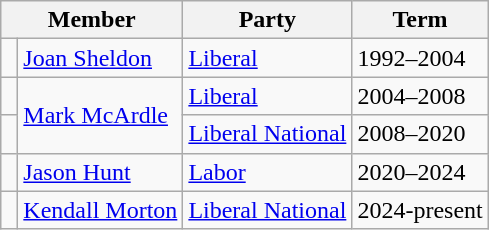<table class="wikitable">
<tr>
<th colspan="2">Member</th>
<th>Party</th>
<th>Term</th>
</tr>
<tr>
<td> </td>
<td><a href='#'>Joan Sheldon</a></td>
<td><a href='#'>Liberal</a></td>
<td>1992–2004</td>
</tr>
<tr>
<td> </td>
<td rowspan="2"><a href='#'>Mark McArdle</a></td>
<td><a href='#'>Liberal</a></td>
<td>2004–2008</td>
</tr>
<tr>
<td> </td>
<td><a href='#'>Liberal National</a></td>
<td>2008–2020</td>
</tr>
<tr>
<td> </td>
<td><a href='#'>Jason Hunt</a></td>
<td><a href='#'>Labor</a></td>
<td>2020–2024</td>
</tr>
<tr>
<td> </td>
<td><a href='#'>Kendall Morton</a></td>
<td><a href='#'>Liberal National</a></td>
<td>2024-present</td>
</tr>
</table>
